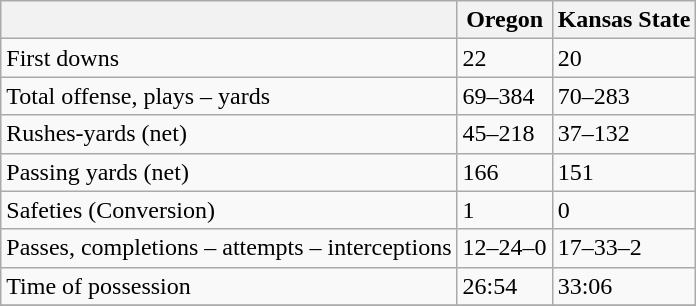<table class="wikitable">
<tr>
<th></th>
<th>Oregon</th>
<th>Kansas State</th>
</tr>
<tr>
<td>First downs</td>
<td>22</td>
<td>20</td>
</tr>
<tr>
<td>Total offense, plays – yards</td>
<td>69–384</td>
<td>70–283</td>
</tr>
<tr>
<td>Rushes-yards (net)</td>
<td>45–218</td>
<td>37–132</td>
</tr>
<tr>
<td>Passing yards (net)</td>
<td>166</td>
<td>151</td>
</tr>
<tr>
<td>Safeties (Conversion)</td>
<td>1</td>
<td>0</td>
</tr>
<tr>
<td>Passes, completions – attempts – interceptions</td>
<td>12–24–0</td>
<td>17–33–2</td>
</tr>
<tr>
<td>Time of possession</td>
<td>26:54</td>
<td>33:06</td>
</tr>
<tr>
</tr>
</table>
